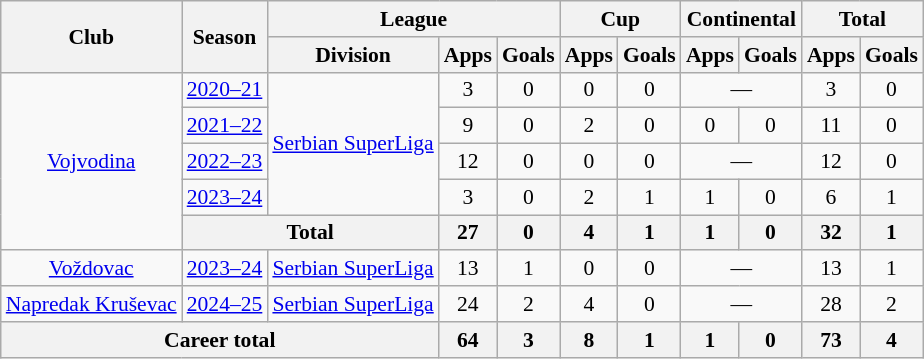<table class="wikitable" style="text-align: center;font-size:90%">
<tr>
<th rowspan="2">Club</th>
<th rowspan="2">Season</th>
<th colspan="3">League</th>
<th colspan="2">Cup</th>
<th colspan="2">Continental</th>
<th colspan="2">Total</th>
</tr>
<tr>
<th>Division</th>
<th>Apps</th>
<th>Goals</th>
<th>Apps</th>
<th>Goals</th>
<th>Apps</th>
<th>Goals</th>
<th>Apps</th>
<th>Goals</th>
</tr>
<tr>
<td rowspan="5" valign="center"><a href='#'>Vojvodina</a></td>
<td><a href='#'>2020–21</a></td>
<td rowspan="4"><a href='#'>Serbian SuperLiga</a></td>
<td>3</td>
<td>0</td>
<td>0</td>
<td>0</td>
<td colspan="2">—</td>
<td>3</td>
<td>0</td>
</tr>
<tr>
<td><a href='#'>2021–22</a></td>
<td>9</td>
<td>0</td>
<td>2</td>
<td>0</td>
<td>0</td>
<td>0</td>
<td>11</td>
<td>0</td>
</tr>
<tr>
<td><a href='#'>2022–23</a></td>
<td>12</td>
<td>0</td>
<td>0</td>
<td>0</td>
<td colspan="2">—</td>
<td>12</td>
<td>0</td>
</tr>
<tr>
<td><a href='#'>2023–24</a></td>
<td>3</td>
<td>0</td>
<td>2</td>
<td>1</td>
<td>1</td>
<td>0</td>
<td>6</td>
<td>1</td>
</tr>
<tr>
<th colspan="2">Total</th>
<th>27</th>
<th>0</th>
<th>4</th>
<th>1</th>
<th>1</th>
<th>0</th>
<th>32</th>
<th>1</th>
</tr>
<tr>
<td><a href='#'>Voždovac</a></td>
<td><a href='#'>2023–24</a></td>
<td><a href='#'>Serbian SuperLiga</a></td>
<td>13</td>
<td>1</td>
<td>0</td>
<td>0</td>
<td colspan="2">—</td>
<td>13</td>
<td>1</td>
</tr>
<tr>
<td><a href='#'>Napredak Kruševac</a></td>
<td><a href='#'>2024–25</a></td>
<td><a href='#'>Serbian SuperLiga</a></td>
<td>24</td>
<td>2</td>
<td>4</td>
<td>0</td>
<td colspan="2">—</td>
<td>28</td>
<td>2</td>
</tr>
<tr>
<th colspan="3">Career total</th>
<th>64</th>
<th>3</th>
<th>8</th>
<th>1</th>
<th>1</th>
<th>0</th>
<th>73</th>
<th>4</th>
</tr>
</table>
